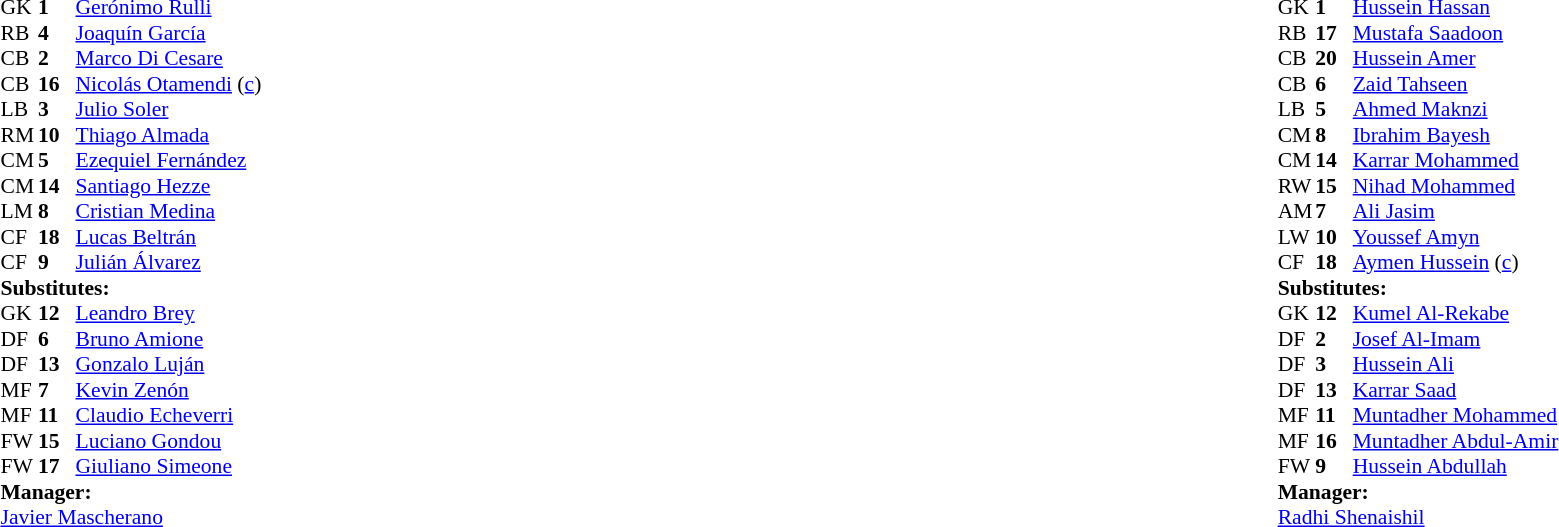<table width="100%">
<tr>
<td valign="top" width="40%"><br><table style="font-size:90%" cellspacing="0" cellpadding="0">
<tr>
<th width=25></th>
<th width=25></th>
</tr>
<tr>
<td>GK</td>
<td><strong>1</strong></td>
<td><a href='#'>Gerónimo Rulli</a></td>
</tr>
<tr>
<td>RB</td>
<td><strong>4</strong></td>
<td><a href='#'>Joaquín García</a></td>
<td></td>
<td></td>
</tr>
<tr>
<td>CB</td>
<td><strong>2</strong></td>
<td><a href='#'>Marco Di Cesare</a></td>
</tr>
<tr>
<td>CB</td>
<td><strong>16</strong></td>
<td><a href='#'>Nicolás Otamendi</a> (<a href='#'>c</a>)</td>
</tr>
<tr>
<td>LB</td>
<td><strong>3</strong></td>
<td><a href='#'>Julio Soler</a></td>
<td></td>
<td></td>
</tr>
<tr>
<td>RM</td>
<td><strong>10</strong></td>
<td><a href='#'>Thiago Almada</a></td>
<td></td>
<td></td>
</tr>
<tr>
<td>CM</td>
<td><strong>5</strong></td>
<td><a href='#'>Ezequiel Fernández</a></td>
</tr>
<tr>
<td>CM</td>
<td><strong>14</strong></td>
<td><a href='#'>Santiago Hezze</a></td>
<td></td>
<td></td>
</tr>
<tr>
<td>LM</td>
<td><strong>8</strong></td>
<td><a href='#'>Cristian Medina</a></td>
</tr>
<tr>
<td>CF</td>
<td><strong>18</strong></td>
<td><a href='#'>Lucas Beltrán</a></td>
<td></td>
<td></td>
</tr>
<tr>
<td>CF</td>
<td><strong>9</strong></td>
<td><a href='#'>Julián Álvarez</a></td>
</tr>
<tr>
<td colspan="3"><strong>Substitutes:</strong></td>
</tr>
<tr>
<td>GK</td>
<td><strong>12</strong></td>
<td><a href='#'>Leandro Brey</a></td>
</tr>
<tr>
<td>DF</td>
<td><strong>6</strong></td>
<td><a href='#'>Bruno Amione</a></td>
<td></td>
<td></td>
</tr>
<tr>
<td>DF</td>
<td><strong>13</strong></td>
<td><a href='#'>Gonzalo Luján</a></td>
<td></td>
<td></td>
</tr>
<tr>
<td>MF</td>
<td><strong>7</strong></td>
<td><a href='#'>Kevin Zenón</a></td>
<td></td>
<td></td>
</tr>
<tr>
<td>MF</td>
<td><strong>11</strong></td>
<td><a href='#'>Claudio Echeverri</a></td>
</tr>
<tr>
<td>FW</td>
<td><strong>15</strong></td>
<td><a href='#'>Luciano Gondou</a></td>
<td></td>
<td></td>
</tr>
<tr>
<td>FW</td>
<td><strong>17</strong></td>
<td><a href='#'>Giuliano Simeone</a></td>
<td></td>
<td></td>
</tr>
<tr>
<td colspan="3"><strong>Manager:</strong></td>
</tr>
<tr>
<td colspan="3"><a href='#'>Javier Mascherano</a></td>
</tr>
</table>
</td>
<td valign="top"></td>
<td valign="top" width="50%"><br><table style="font-size:90%; margin:auto" cellspacing="0" cellpadding="0">
<tr>
<th width="25"></th>
<th width="25"></th>
</tr>
<tr>
<td>GK</td>
<td><strong>1</strong></td>
<td><a href='#'>Hussein Hassan</a></td>
</tr>
<tr>
<td>RB</td>
<td><strong>17</strong></td>
<td><a href='#'>Mustafa Saadoon</a></td>
<td></td>
<td></td>
</tr>
<tr>
<td>CB</td>
<td><strong>20</strong></td>
<td><a href='#'>Hussein Amer</a></td>
</tr>
<tr>
<td>CB</td>
<td><strong>6</strong></td>
<td><a href='#'>Zaid Tahseen</a></td>
<td></td>
</tr>
<tr>
<td>LB</td>
<td><strong>5</strong></td>
<td><a href='#'>Ahmed Maknzi</a></td>
</tr>
<tr>
<td>CM</td>
<td><strong>8</strong></td>
<td><a href='#'>Ibrahim Bayesh</a></td>
<td></td>
<td></td>
</tr>
<tr>
<td>CM</td>
<td><strong>14</strong></td>
<td><a href='#'>Karrar Mohammed</a></td>
<td></td>
<td></td>
</tr>
<tr>
<td>RW</td>
<td><strong>15</strong></td>
<td><a href='#'>Nihad Mohammed</a></td>
<td></td>
<td></td>
</tr>
<tr>
<td>AM</td>
<td><strong>7</strong></td>
<td><a href='#'>Ali Jasim</a></td>
<td></td>
<td></td>
</tr>
<tr>
<td>LW</td>
<td><strong>10</strong></td>
<td><a href='#'>Youssef Amyn</a></td>
</tr>
<tr>
<td>CF</td>
<td><strong>18</strong></td>
<td><a href='#'>Aymen Hussein</a> (<a href='#'>c</a>)</td>
</tr>
<tr>
<td colspan="3"><strong>Substitutes:</strong></td>
</tr>
<tr>
<td>GK</td>
<td><strong>12</strong></td>
<td><a href='#'>Kumel Al-Rekabe</a></td>
</tr>
<tr>
<td>DF</td>
<td><strong>2</strong></td>
<td><a href='#'>Josef Al-Imam</a></td>
</tr>
<tr>
<td>DF</td>
<td><strong>3</strong></td>
<td><a href='#'>Hussein Ali</a></td>
<td></td>
<td></td>
</tr>
<tr>
<td>DF</td>
<td><strong>13</strong></td>
<td><a href='#'>Karrar Saad</a></td>
<td></td>
<td></td>
</tr>
<tr>
<td>MF</td>
<td><strong>11</strong></td>
<td><a href='#'>Muntadher Mohammed</a></td>
<td></td>
<td></td>
</tr>
<tr>
<td>MF</td>
<td><strong>16</strong></td>
<td><a href='#'>Muntadher Abdul-Amir</a></td>
<td></td>
<td></td>
</tr>
<tr>
<td>FW</td>
<td><strong>9</strong></td>
<td><a href='#'>Hussein Abdullah</a></td>
<td></td>
<td></td>
</tr>
<tr>
<td colspan="3"><strong>Manager:</strong></td>
</tr>
<tr>
<td colspan="3"><a href='#'>Radhi Shenaishil</a></td>
</tr>
</table>
</td>
</tr>
</table>
